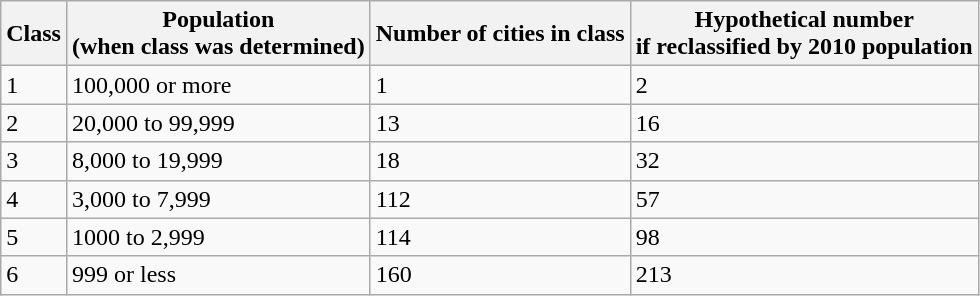<table class="wikitable">
<tr>
<th>Class</th>
<th>Population<br>(when class was determined)</th>
<th>Number of cities in class</th>
<th>Hypothetical number<br>if reclassified by 2010 population</th>
</tr>
<tr>
<td>1</td>
<td>100,000 or more</td>
<td>1</td>
<td>2</td>
</tr>
<tr>
<td>2</td>
<td>20,000 to 99,999</td>
<td>13</td>
<td>16</td>
</tr>
<tr>
<td>3</td>
<td>8,000 to 19,999</td>
<td>18</td>
<td>32</td>
</tr>
<tr>
<td>4</td>
<td>3,000 to 7,999</td>
<td>112</td>
<td>57</td>
</tr>
<tr>
<td>5</td>
<td>1000 to 2,999</td>
<td>114</td>
<td>98</td>
</tr>
<tr>
<td>6</td>
<td>999 or less</td>
<td>160</td>
<td>213</td>
</tr>
</table>
